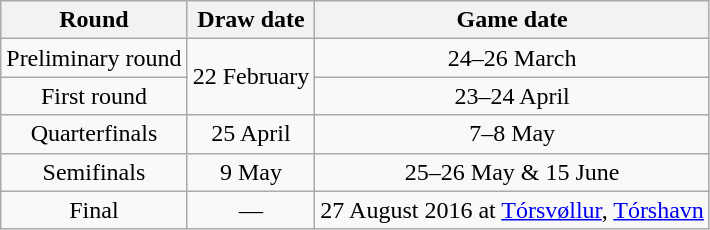<table class="wikitable" style="text-align:center">
<tr>
<th>Round</th>
<th>Draw date</th>
<th>Game date</th>
</tr>
<tr>
<td>Preliminary round</td>
<td rowspan=2>22 February</td>
<td>24–26 March</td>
</tr>
<tr>
<td>First round</td>
<td>23–24 April</td>
</tr>
<tr>
<td>Quarterfinals</td>
<td>25 April</td>
<td>7–8 May</td>
</tr>
<tr>
<td>Semifinals</td>
<td>9 May</td>
<td>25–26 May & 15 June</td>
</tr>
<tr>
<td>Final</td>
<td>—</td>
<td>27 August 2016 at <a href='#'>Tórsvøllur</a>, <a href='#'>Tórshavn</a></td>
</tr>
</table>
